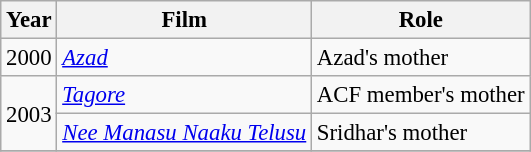<table class="wikitable sortable" style="font-size: 95%;">
<tr>
<th>Year</th>
<th>Film</th>
<th>Role</th>
</tr>
<tr>
<td>2000</td>
<td><em><a href='#'>Azad</a></em></td>
<td>Azad's mother</td>
</tr>
<tr>
<td rowspan="2">2003</td>
<td><em><a href='#'>Tagore</a></em></td>
<td>ACF member's mother</td>
</tr>
<tr>
<td><em><a href='#'>Nee Manasu Naaku Telusu</a></em></td>
<td>Sridhar's mother</td>
</tr>
<tr>
</tr>
</table>
